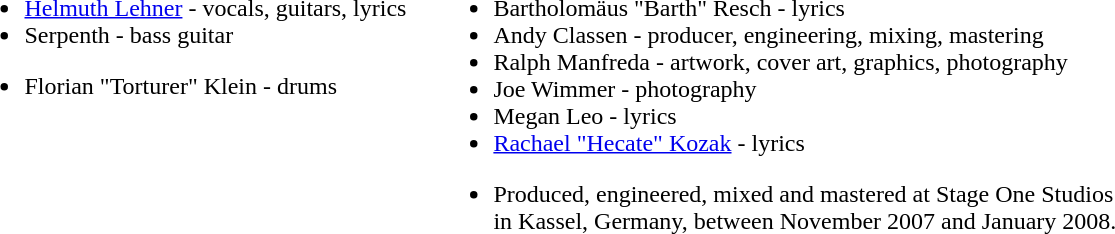<table>
<tr>
<td valign="top"><br><ul><li><a href='#'>Helmuth Lehner</a> - vocals, guitars, lyrics</li><li>Serpenth - bass guitar</li></ul><ul><li>Florian "Torturer" Klein - drums</li></ul></td>
<td width="10"></td>
<td valign="top"><br><ul><li>Bartholomäus "Barth" Resch - lyrics</li><li>Andy Classen - producer, engineering, mixing, mastering</li><li>Ralph Manfreda - artwork, cover art, graphics, photography</li><li>Joe Wimmer - photography</li><li>Megan Leo - lyrics</li><li><a href='#'>Rachael "Hecate" Kozak</a> - lyrics</li></ul><ul><li>Produced, engineered, mixed and mastered at Stage One Studios<br>in Kassel, Germany, between November 2007 and January 2008.</li></ul></td>
</tr>
</table>
